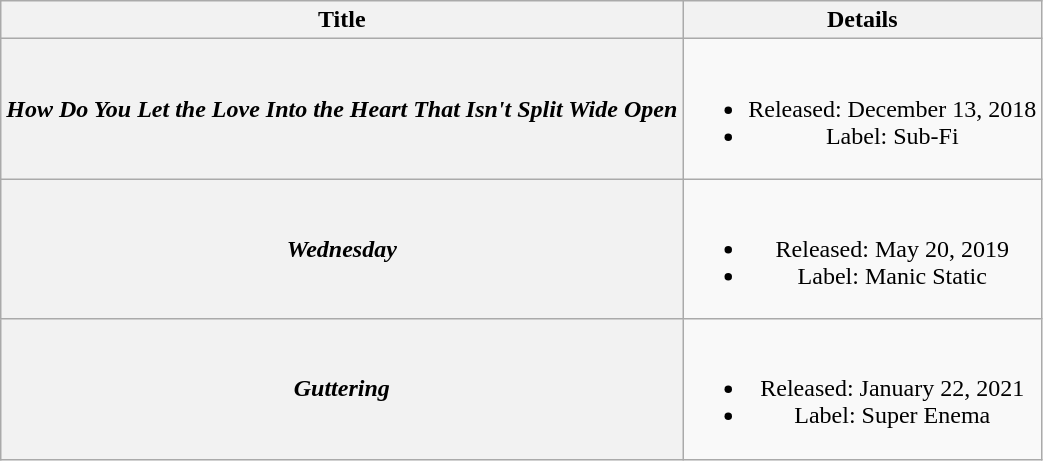<table class="wikitable plainrowheaders" style="text-align:center;">
<tr>
<th>Title</th>
<th>Details</th>
</tr>
<tr>
<th scope="row"><em>How Do You Let the Love Into the Heart That Isn't Split Wide Open</em> </th>
<td><br><ul><li>Released: December 13, 2018</li><li>Label: Sub-Fi</li></ul></td>
</tr>
<tr>
<th scope="row"><em>Wednesday</em></th>
<td><br><ul><li>Released: May 20, 2019</li><li>Label: Manic Static</li></ul></td>
</tr>
<tr>
<th scope="row"><em>Guttering</em> </th>
<td><br><ul><li>Released: January 22, 2021</li><li>Label: Super Enema</li></ul></td>
</tr>
</table>
